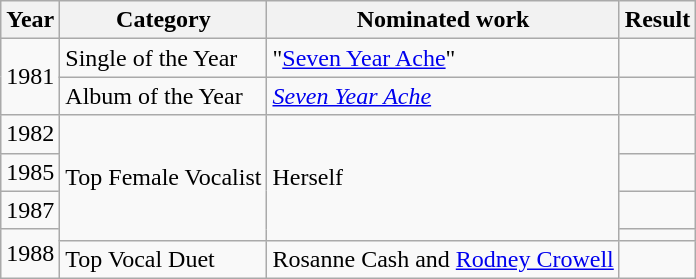<table class="wikitable">
<tr>
<th>Year</th>
<th>Category</th>
<th>Nominated work</th>
<th>Result</th>
</tr>
<tr>
<td rowspan=2>1981</td>
<td>Single of the Year</td>
<td>"<a href='#'>Seven Year Ache</a>"</td>
<td></td>
</tr>
<tr>
<td>Album of the Year</td>
<td><em><a href='#'>Seven Year Ache</a></em></td>
<td></td>
</tr>
<tr>
<td>1982</td>
<td rowspan=4>Top Female Vocalist</td>
<td rowspan=4>Herself</td>
<td></td>
</tr>
<tr>
<td>1985</td>
<td></td>
</tr>
<tr>
<td>1987</td>
<td></td>
</tr>
<tr>
<td rowspan=2>1988</td>
<td></td>
</tr>
<tr>
<td>Top Vocal Duet</td>
<td>Rosanne Cash and <a href='#'>Rodney Crowell</a></td>
<td></td>
</tr>
</table>
